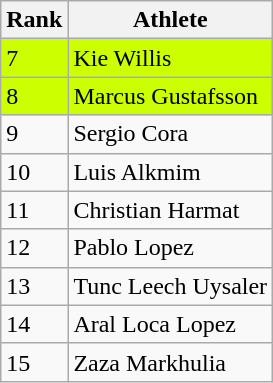<table class="wikitable">
<tr>
<th>Rank</th>
<th>Athlete</th>
</tr>
<tr>
<td style="background:#CCFF00">7</td>
<td style="background:#CCFF00"> Kie Willis</td>
</tr>
<tr>
<td style="background:#CCFF00">8</td>
<td style="background:#CCFF00"> Marcus Gustafsson</td>
</tr>
<tr>
<td>9</td>
<td> Sergio Cora</td>
</tr>
<tr>
<td>10</td>
<td> Luis Alkmim</td>
</tr>
<tr>
<td>11</td>
<td> Christian Harmat</td>
</tr>
<tr>
<td>12</td>
<td> Pablo Lopez</td>
</tr>
<tr>
<td>13</td>
<td> Tunc Leech Uysaler</td>
</tr>
<tr>
<td>14</td>
<td> Aral Loca Lopez</td>
</tr>
<tr>
<td>15</td>
<td> Zaza Markhulia</td>
</tr>
</table>
